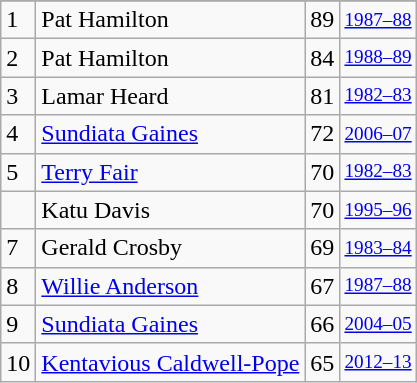<table class="wikitable">
<tr>
</tr>
<tr>
<td>1</td>
<td>Pat Hamilton</td>
<td>89</td>
<td style="font-size:80%;"><a href='#'>1987–88</a></td>
</tr>
<tr>
<td>2</td>
<td>Pat Hamilton</td>
<td>84</td>
<td style="font-size:80%;"><a href='#'>1988–89</a></td>
</tr>
<tr>
<td>3</td>
<td>Lamar Heard</td>
<td>81</td>
<td style="font-size:80%;"><a href='#'>1982–83</a></td>
</tr>
<tr>
<td>4</td>
<td><a href='#'>Sundiata Gaines</a></td>
<td>72</td>
<td style="font-size:80%;"><a href='#'>2006–07</a></td>
</tr>
<tr>
<td>5</td>
<td><a href='#'>Terry Fair</a></td>
<td>70</td>
<td style="font-size:80%;"><a href='#'>1982–83</a></td>
</tr>
<tr>
<td></td>
<td>Katu Davis</td>
<td>70</td>
<td style="font-size:80%;"><a href='#'>1995–96</a></td>
</tr>
<tr>
<td>7</td>
<td>Gerald Crosby</td>
<td>69</td>
<td style="font-size:80%;"><a href='#'>1983–84</a></td>
</tr>
<tr>
<td>8</td>
<td><a href='#'>Willie Anderson</a></td>
<td>67</td>
<td style="font-size:80%;"><a href='#'>1987–88</a></td>
</tr>
<tr>
<td>9</td>
<td><a href='#'>Sundiata Gaines</a></td>
<td>66</td>
<td style="font-size:80%;"><a href='#'>2004–05</a></td>
</tr>
<tr>
<td>10</td>
<td><a href='#'>Kentavious Caldwell-Pope</a></td>
<td>65</td>
<td style="font-size:80%;"><a href='#'>2012–13</a></td>
</tr>
</table>
